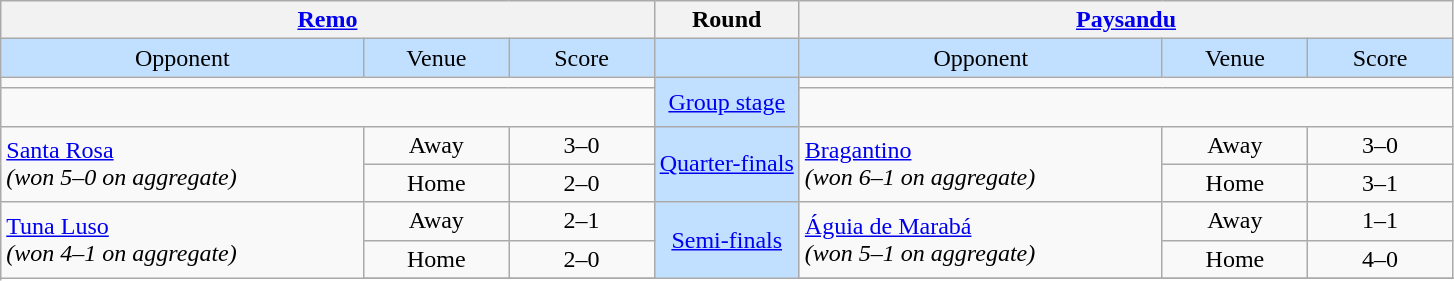<table class="wikitable" style="text-align: center;">
<tr>
<th colspan=3><a href='#'>Remo</a></th>
<th>Round</th>
<th colspan=3><a href='#'>Paysandu</a></th>
</tr>
<tr bgcolor=#c1e0ff>
<td width=25%>Opponent</td>
<td width=10%>Venue</td>
<td width=10%>Score</td>
<td width=10%></td>
<td width=25%>Opponent</td>
<td width=10%>Venue</td>
<td width=10%>Score</td>
</tr>
<tr>
<td colspan=3></td>
<td rowspan=2 bgcolor=#c1e0ff><a href='#'>Group stage</a></td>
<td colspan=3></td>
</tr>
<tr>
<td colspan=3 align=center valign=top><br></td>
<td colspan=3 align=center valign=top><br></td>
</tr>
<tr>
<td rowspan=2 align=left><a href='#'>Santa Rosa</a><br><em>(won 5–0 on aggregate)</em></td>
<td>Away</td>
<td>3–0</td>
<td rowspan=2 bgcolor=#c1e0ff><a href='#'>Quarter-finals</a></td>
<td rowspan=2 align=left><a href='#'>Bragantino</a><br><em>(won 6–1 on aggregate)</em></td>
<td>Away</td>
<td>3–0</td>
</tr>
<tr>
<td>Home</td>
<td>2–0</td>
<td>Home</td>
<td>3–1</td>
</tr>
<tr>
<td rowspan=3 align=left><a href='#'>Tuna Luso</a><br><em>(won 4–1 on aggregate)</em></td>
<td>Away</td>
<td>2–1</td>
<td rowspan=3 bgcolor=#c1e0ff><a href='#'>Semi-finals</a></td>
<td rowspan=2 align=left><a href='#'>Águia de Marabá</a><br><em>(won 5–1 on aggregate)</em></td>
<td>Away</td>
<td>1–1</td>
</tr>
<tr>
<td>Home</td>
<td>2–0</td>
<td>Home</td>
<td>4–0</td>
</tr>
<tr>
</tr>
</table>
